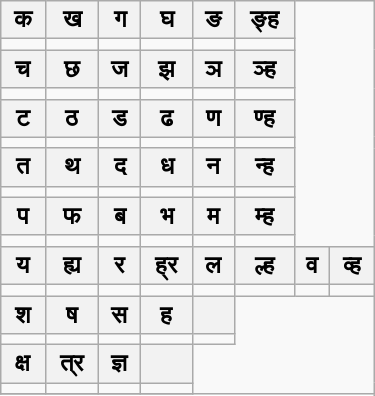<table class="wikitable" align="center" width="250">
<tr>
<th>क</th>
<th>ख</th>
<th>ग</th>
<th>घ</th>
<th>ङ</th>
<th>ङ्ह</th>
</tr>
<tr align="center">
<td></td>
<td></td>
<td></td>
<td></td>
<td></td>
<td></td>
</tr>
<tr>
<th>च</th>
<th>छ</th>
<th>ज</th>
<th>झ</th>
<th>ञ</th>
<th>ञ्ह</th>
</tr>
<tr align="center">
<td></td>
<td></td>
<td></td>
<td></td>
<td></td>
<td></td>
</tr>
<tr>
<th>ट</th>
<th>ठ</th>
<th>ड</th>
<th>ढ</th>
<th>ण</th>
<th>ण्ह</th>
</tr>
<tr align="center">
<td></td>
<td></td>
<td></td>
<td></td>
<td></td>
<td></td>
</tr>
<tr>
<th>त</th>
<th>थ</th>
<th>द</th>
<th>ध</th>
<th>न</th>
<th>न्ह</th>
</tr>
<tr align="center">
<td></td>
<td></td>
<td></td>
<td></td>
<td></td>
<td></td>
</tr>
<tr>
<th>प</th>
<th>फ</th>
<th>ब</th>
<th>भ</th>
<th>म</th>
<th>म्ह</th>
</tr>
<tr align="center">
<td></td>
<td></td>
<td></td>
<td></td>
<td></td>
<td></td>
</tr>
<tr>
<th>य</th>
<th>ह्य</th>
<th>र</th>
<th>ह्र</th>
<th>ल</th>
<th>ल्ह</th>
<th>व</th>
<th>व्ह</th>
</tr>
<tr align="center">
<td></td>
<td></td>
<td></td>
<td></td>
<td></td>
<td></td>
<td></td>
<td></td>
</tr>
<tr>
<th>श</th>
<th>ष</th>
<th>स</th>
<th>ह</th>
<th></th>
</tr>
<tr align="center">
<td></td>
<td></td>
<td></td>
<td></td>
<td></td>
</tr>
<tr>
<th>क्ष</th>
<th>त्र</th>
<th>ज्ञ</th>
<th></th>
</tr>
<tr align="center">
<td></td>
<td></td>
<td></td>
<td></td>
</tr>
<tr>
</tr>
</table>
